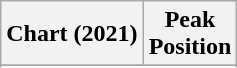<table class="wikitable sortable">
<tr>
<th>Chart (2021)</th>
<th>Peak<br>Position</th>
</tr>
<tr>
</tr>
<tr>
</tr>
</table>
